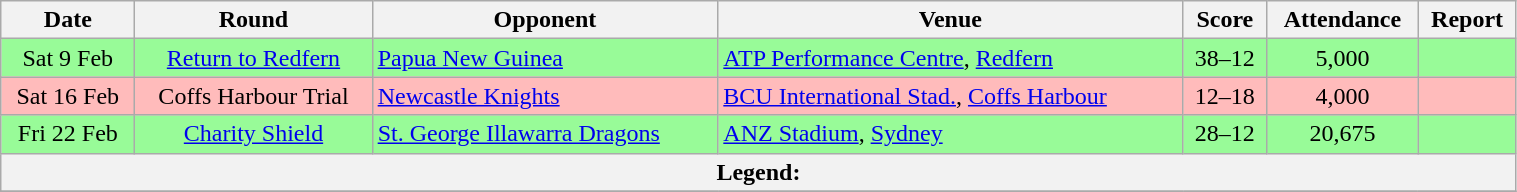<table class="wikitable" style="font-size:100%;" width="80%">
<tr>
<th>Date</th>
<th>Round</th>
<th>Opponent</th>
<th>Venue</th>
<th>Score</th>
<th>Attendance</th>
<th>Report</th>
</tr>
<tr bgcolor=#98FB98>
<td style="text-align:center;">Sat 9 Feb</td>
<td style="text-align:center;"><a href='#'>Return to Redfern</a></td>
<td> <a href='#'>Papua New Guinea</a></td>
<td><a href='#'>ATP Performance Centre</a>, <a href='#'>Redfern</a></td>
<td style="text-align:center;">38–12</td>
<td style="text-align:center;">5,000</td>
<td style="text-align:center;"></td>
</tr>
<tr bgcolor=FFBBBB>
<td style="text-align:center;">Sat 16 Feb</td>
<td style="text-align:center;">Coffs Harbour Trial</td>
<td> <a href='#'>Newcastle Knights</a></td>
<td><a href='#'>BCU International Stad.</a>, <a href='#'>Coffs Harbour</a></td>
<td style="text-align:center;">12–18</td>
<td style="text-align:center;">4,000</td>
<td style="text-align:center;"></td>
</tr>
<tr bgcolor=98FB98>
<td style="text-align:center;">Fri 22 Feb</td>
<td style="text-align:center;"><a href='#'>Charity Shield</a></td>
<td> <a href='#'>St. George Illawarra Dragons</a></td>
<td><a href='#'>ANZ Stadium</a>, <a href='#'>Sydney</a></td>
<td style="text-align:center;">28–12</td>
<td style="text-align:center;">20,675</td>
<td style="text-align:center;"></td>
</tr>
<tr>
<th colspan="11"><strong>Legend</strong>:     </th>
</tr>
<tr>
</tr>
</table>
